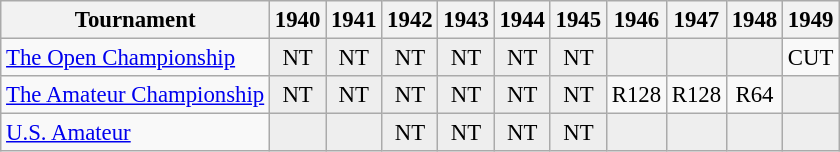<table class="wikitable" style="font-size:95%;text-align:center;">
<tr>
<th>Tournament</th>
<th>1940</th>
<th>1941</th>
<th>1942</th>
<th>1943</th>
<th>1944</th>
<th>1945</th>
<th>1946</th>
<th>1947</th>
<th>1948</th>
<th>1949</th>
</tr>
<tr>
<td align=left><a href='#'>The Open Championship</a></td>
<td style="background:#eeeeee;">NT</td>
<td style="background:#eeeeee;">NT</td>
<td style="background:#eeeeee;">NT</td>
<td style="background:#eeeeee;">NT</td>
<td style="background:#eeeeee;">NT</td>
<td style="background:#eeeeee;">NT</td>
<td style="background:#eeeeee;"></td>
<td style="background:#eeeeee;"></td>
<td style="background:#eeeeee;"></td>
<td>CUT</td>
</tr>
<tr>
<td align=left><a href='#'>The Amateur Championship</a></td>
<td style="background:#eeeeee;">NT</td>
<td style="background:#eeeeee;">NT</td>
<td style="background:#eeeeee;">NT</td>
<td style="background:#eeeeee;">NT</td>
<td style="background:#eeeeee;">NT</td>
<td style="background:#eeeeee;">NT</td>
<td>R128</td>
<td>R128</td>
<td>R64</td>
<td style="background:#eeeeee;"></td>
</tr>
<tr>
<td align=left><a href='#'>U.S. Amateur</a></td>
<td style="background:#eeeeee;"></td>
<td style="background:#eeeeee;"></td>
<td style="background:#eeeeee;">NT</td>
<td style="background:#eeeeee;">NT</td>
<td style="background:#eeeeee;">NT</td>
<td style="background:#eeeeee;">NT</td>
<td style="background:#eeeeee;"></td>
<td style="background:#eeeeee;"></td>
<td style="background:#eeeeee;"></td>
<td style="background:#eeeeee;"></td>
</tr>
</table>
